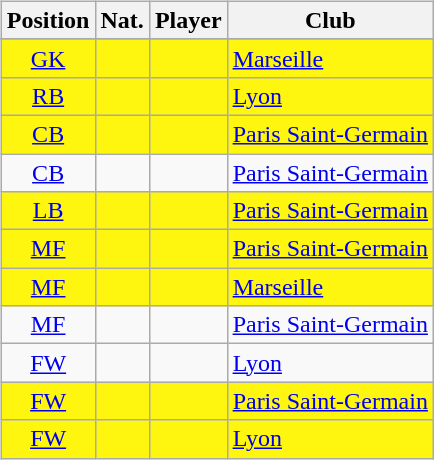<table style="width:100%;">
<tr>
<td width="50%"><br><table class="sortable wikitable" style="text-align: center;">
<tr>
<th>Position</th>
<th>Nat.</th>
<th>Player</th>
<th>Club</th>
</tr>
<tr>
</tr>
<tr bgcolor=#FFF60F>
<td><a href='#'>GK</a></td>
<td></td>
<td align=left></td>
<td align=left><a href='#'>Marseille</a></td>
</tr>
<tr bgcolor=#FFF60F>
<td><a href='#'>RB</a></td>
<td></td>
<td align=left></td>
<td align=left><a href='#'>Lyon</a></td>
</tr>
<tr bgcolor=#FFF60F>
<td><a href='#'>CB</a></td>
<td></td>
<td align=left></td>
<td align=left><a href='#'>Paris Saint-Germain</a></td>
</tr>
<tr>
<td><a href='#'>CB</a></td>
<td></td>
<td align=left></td>
<td align=left><a href='#'>Paris Saint-Germain</a></td>
</tr>
<tr bgcolor=#FFF60F>
<td><a href='#'>LB</a></td>
<td></td>
<td align=left></td>
<td align=left><a href='#'>Paris Saint-Germain</a></td>
</tr>
<tr bgcolor=#FFF60F>
<td><a href='#'>MF</a></td>
<td></td>
<td align=left></td>
<td align=left><a href='#'>Paris Saint-Germain</a></td>
</tr>
<tr bgcolor=#FFF60F>
<td><a href='#'>MF</a></td>
<td></td>
<td align=left></td>
<td align=left><a href='#'>Marseille</a></td>
</tr>
<tr>
<td><a href='#'>MF</a></td>
<td></td>
<td align=left></td>
<td align=left><a href='#'>Paris Saint-Germain</a></td>
</tr>
<tr>
<td><a href='#'>FW</a></td>
<td></td>
<td align=left></td>
<td align=left><a href='#'>Lyon</a></td>
</tr>
<tr bgcolor=#FFF60F>
<td><a href='#'>FW</a></td>
<td></td>
<td align=left></td>
<td align=left><a href='#'>Paris Saint-Germain</a></td>
</tr>
<tr bgcolor=#FFF60F>
<td><a href='#'>FW</a></td>
<td></td>
<td align=left></td>
<td align=left><a href='#'>Lyon</a></td>
</tr>
</table>
</td>
<td width="50%"><br><div>












</div></td>
</tr>
</table>
